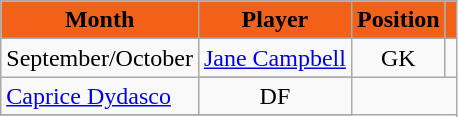<table class=wikitable style="text-align: center">
<tr>
<th style="background:#f36018; color:black;">Month</th>
<th style="background:#f36018; color:black;">Player</th>
<th style="background:#f36018; color:black;">Position</th>
<th style="background:#f36018; color:black;"></th>
</tr>
<tr>
<td rowspan="2">September/October</td>
<td align=left> <a href='#'>Jane Campbell</a></td>
<td>GK</td>
<td rowspan="2"></td>
</tr>
<tr>
</tr>
<tr>
<td align=left> <a href='#'>Caprice Dydasco</a></td>
<td>DF</td>
</tr>
<tr>
</tr>
</table>
